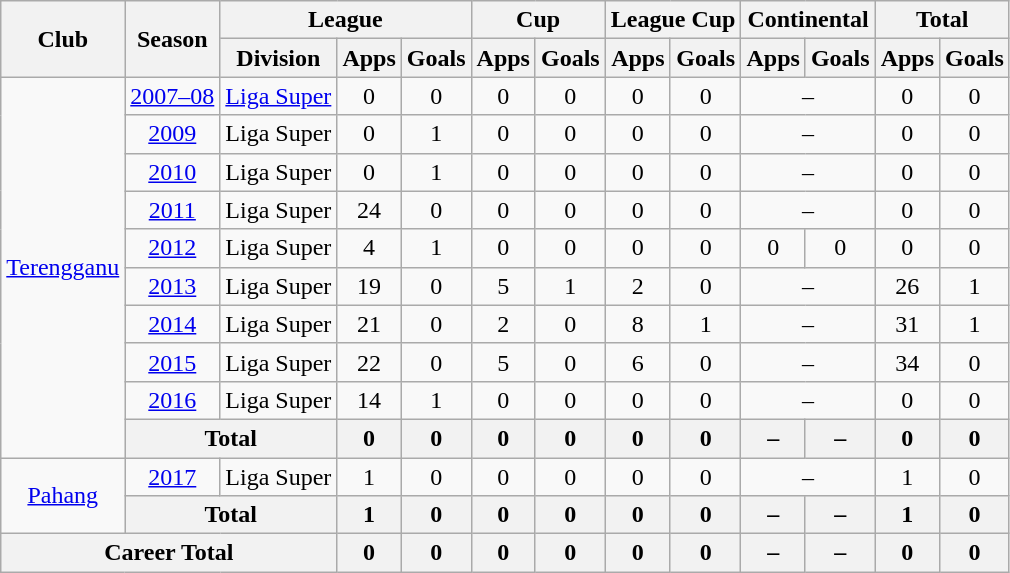<table class=wikitable style="text-align:center">
<tr>
<th rowspan=2>Club</th>
<th rowspan=2>Season</th>
<th colspan=3>League</th>
<th colspan=2>Cup</th>
<th colspan=2>League Cup</th>
<th colspan=2>Continental</th>
<th colspan=2>Total</th>
</tr>
<tr>
<th>Division</th>
<th>Apps</th>
<th>Goals</th>
<th>Apps</th>
<th>Goals</th>
<th>Apps</th>
<th>Goals</th>
<th>Apps</th>
<th>Goals</th>
<th>Apps</th>
<th>Goals</th>
</tr>
<tr>
<td rowspan=10><a href='#'>Terengganu</a></td>
<td><a href='#'>2007–08</a></td>
<td><a href='#'>Liga Super</a></td>
<td>0</td>
<td>0</td>
<td>0</td>
<td>0</td>
<td>0</td>
<td>0</td>
<td colspan=2>–</td>
<td>0</td>
<td>0</td>
</tr>
<tr>
<td><a href='#'>2009</a></td>
<td>Liga Super</td>
<td>0</td>
<td>1</td>
<td>0</td>
<td>0</td>
<td>0</td>
<td>0</td>
<td colspan=2>–</td>
<td>0</td>
<td>0</td>
</tr>
<tr>
<td><a href='#'>2010</a></td>
<td>Liga Super</td>
<td>0</td>
<td>1</td>
<td>0</td>
<td>0</td>
<td>0</td>
<td>0</td>
<td colspan=2>–</td>
<td>0</td>
<td>0</td>
</tr>
<tr>
<td><a href='#'>2011</a></td>
<td>Liga Super</td>
<td>24</td>
<td>0</td>
<td>0</td>
<td>0</td>
<td>0</td>
<td>0</td>
<td colspan=2>–</td>
<td>0</td>
<td>0</td>
</tr>
<tr>
<td><a href='#'>2012</a></td>
<td>Liga Super</td>
<td>4</td>
<td>1</td>
<td>0</td>
<td>0</td>
<td>0</td>
<td>0</td>
<td>0</td>
<td>0</td>
<td>0</td>
<td>0</td>
</tr>
<tr>
<td><a href='#'>2013</a></td>
<td>Liga Super</td>
<td>19</td>
<td>0</td>
<td>5</td>
<td>1</td>
<td>2</td>
<td>0</td>
<td colspan=2>–</td>
<td>26</td>
<td>1</td>
</tr>
<tr>
<td><a href='#'>2014</a></td>
<td>Liga Super</td>
<td>21</td>
<td>0</td>
<td>2</td>
<td>0</td>
<td>8</td>
<td>1</td>
<td colspan=2>–</td>
<td>31</td>
<td>1</td>
</tr>
<tr>
<td><a href='#'>2015</a></td>
<td>Liga Super</td>
<td>22</td>
<td>0</td>
<td>5</td>
<td>0</td>
<td>6</td>
<td>0</td>
<td colspan=2>–</td>
<td>34</td>
<td>0</td>
</tr>
<tr>
<td><a href='#'>2016</a></td>
<td>Liga Super</td>
<td>14</td>
<td>1</td>
<td>0</td>
<td>0</td>
<td>0</td>
<td>0</td>
<td colspan=2>–</td>
<td>0</td>
<td>0</td>
</tr>
<tr>
<th colspan="2">Total</th>
<th>0</th>
<th>0</th>
<th>0</th>
<th>0</th>
<th>0</th>
<th>0</th>
<th>–</th>
<th>–</th>
<th>0</th>
<th>0</th>
</tr>
<tr>
<td rowspan=2><a href='#'>Pahang</a></td>
<td><a href='#'>2017</a></td>
<td>Liga Super</td>
<td>1</td>
<td>0</td>
<td>0</td>
<td>0</td>
<td>0</td>
<td>0</td>
<td colspan=2>–</td>
<td>1</td>
<td>0</td>
</tr>
<tr>
<th colspan="2">Total</th>
<th>1</th>
<th>0</th>
<th>0</th>
<th>0</th>
<th>0</th>
<th>0</th>
<th>–</th>
<th>–</th>
<th>1</th>
<th>0</th>
</tr>
<tr>
<th colspan="3">Career Total</th>
<th>0</th>
<th>0</th>
<th>0</th>
<th>0</th>
<th>0</th>
<th>0</th>
<th>–</th>
<th>–</th>
<th>0</th>
<th>0</th>
</tr>
</table>
